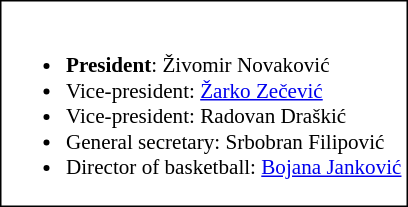<table class="toccolours" style="border:#000 solid 1px; background:#fff; font-size:88%;">
<tr>
<td><br><ul><li><strong>President</strong>: Živomir Novaković</li><li>Vice-president: <a href='#'>Žarko Zečević</a></li><li>Vice-president: Radovan Draškić</li><li>General secretary: Srbobran Filipović</li><li>Director of basketball: <a href='#'>Bojana Janković</a></li></ul></td>
</tr>
</table>
